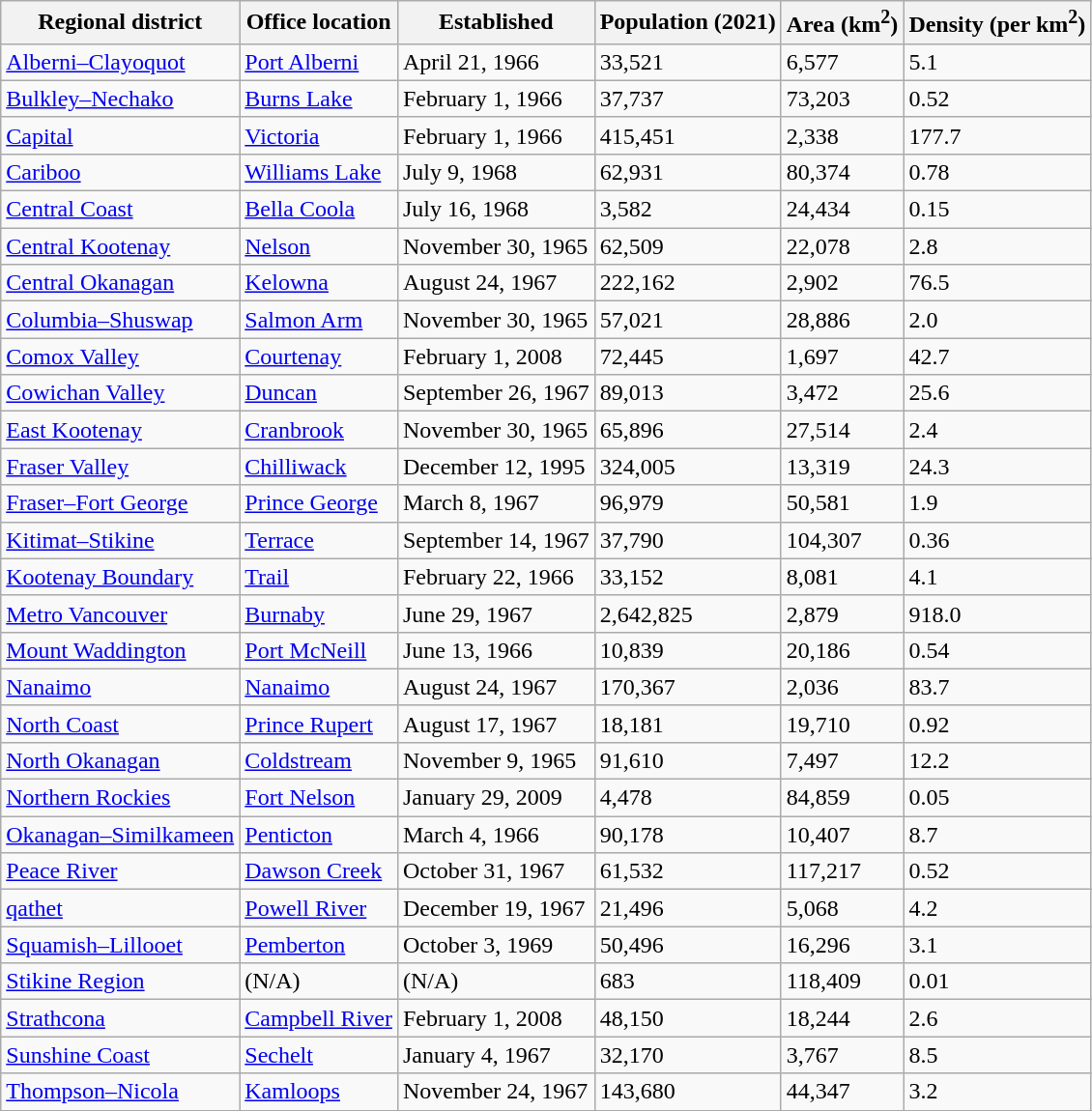<table class="wikitable sortable">
<tr>
<th>Regional district</th>
<th>Office location</th>
<th>Established</th>
<th>Population (2021)</th>
<th>Area (km<sup>2</sup>)</th>
<th>Density (per km<sup>2</sup>)<br></th>
</tr>
<tr>
<td><a href='#'>Alberni–Clayoquot</a></td>
<td><a href='#'>Port Alberni</a></td>
<td>April 21, 1966</td>
<td>33,521</td>
<td>6,577</td>
<td>5.1</td>
</tr>
<tr>
<td><a href='#'>Bulkley–Nechako</a></td>
<td><a href='#'>Burns Lake</a></td>
<td>February 1, 1966</td>
<td>37,737</td>
<td>73,203</td>
<td>0.52</td>
</tr>
<tr>
<td><a href='#'>Capital</a></td>
<td><a href='#'>Victoria</a></td>
<td>February 1, 1966</td>
<td>415,451</td>
<td>2,338</td>
<td>177.7</td>
</tr>
<tr>
<td><a href='#'>Cariboo</a></td>
<td><a href='#'>Williams Lake</a></td>
<td>July 9, 1968</td>
<td>62,931</td>
<td>80,374</td>
<td>0.78</td>
</tr>
<tr>
<td><a href='#'>Central Coast</a></td>
<td><a href='#'>Bella Coola</a></td>
<td>July 16, 1968</td>
<td>3,582</td>
<td>24,434</td>
<td>0.15</td>
</tr>
<tr>
<td><a href='#'>Central Kootenay</a></td>
<td><a href='#'>Nelson</a></td>
<td>November 30, 1965</td>
<td>62,509</td>
<td>22,078</td>
<td>2.8</td>
</tr>
<tr>
<td><a href='#'>Central Okanagan</a></td>
<td><a href='#'>Kelowna</a></td>
<td>August 24, 1967</td>
<td>222,162</td>
<td>2,902</td>
<td>76.5</td>
</tr>
<tr>
<td><a href='#'>Columbia–Shuswap</a></td>
<td><a href='#'>Salmon Arm</a></td>
<td>November 30, 1965</td>
<td>57,021</td>
<td>28,886</td>
<td>2.0</td>
</tr>
<tr>
<td><a href='#'>Comox Valley</a></td>
<td><a href='#'>Courtenay</a></td>
<td>February 1, 2008</td>
<td>72,445</td>
<td>1,697</td>
<td>42.7</td>
</tr>
<tr>
<td><a href='#'>Cowichan Valley</a></td>
<td><a href='#'>Duncan</a></td>
<td>September 26, 1967</td>
<td>89,013</td>
<td>3,472</td>
<td>25.6</td>
</tr>
<tr>
<td><a href='#'>East Kootenay</a></td>
<td><a href='#'>Cranbrook</a></td>
<td>November 30, 1965</td>
<td>65,896</td>
<td>27,514</td>
<td>2.4</td>
</tr>
<tr>
<td><a href='#'>Fraser Valley</a></td>
<td><a href='#'>Chilliwack</a></td>
<td>December 12, 1995</td>
<td>324,005</td>
<td>13,319</td>
<td>24.3</td>
</tr>
<tr>
<td><a href='#'>Fraser–Fort George</a></td>
<td><a href='#'>Prince George</a></td>
<td>March 8, 1967</td>
<td>96,979</td>
<td>50,581</td>
<td>1.9</td>
</tr>
<tr>
<td><a href='#'>Kitimat–Stikine</a></td>
<td><a href='#'>Terrace</a></td>
<td>September 14, 1967</td>
<td>37,790</td>
<td>104,307</td>
<td>0.36</td>
</tr>
<tr>
<td><a href='#'>Kootenay Boundary</a></td>
<td><a href='#'>Trail</a></td>
<td>February 22, 1966</td>
<td>33,152</td>
<td>8,081</td>
<td>4.1</td>
</tr>
<tr>
<td><a href='#'>Metro Vancouver</a></td>
<td><a href='#'>Burnaby</a></td>
<td>June 29, 1967</td>
<td>2,642,825</td>
<td>2,879</td>
<td>918.0</td>
</tr>
<tr>
<td><a href='#'>Mount Waddington</a></td>
<td><a href='#'>Port McNeill</a></td>
<td>June 13, 1966</td>
<td>10,839</td>
<td>20,186</td>
<td>0.54</td>
</tr>
<tr>
<td><a href='#'>Nanaimo</a></td>
<td><a href='#'>Nanaimo</a></td>
<td>August 24, 1967</td>
<td>170,367</td>
<td>2,036</td>
<td>83.7</td>
</tr>
<tr>
<td><a href='#'>North Coast</a></td>
<td><a href='#'>Prince Rupert</a></td>
<td>August 17, 1967</td>
<td>18,181</td>
<td>19,710</td>
<td>0.92</td>
</tr>
<tr>
<td><a href='#'>North Okanagan</a></td>
<td><a href='#'>Coldstream</a></td>
<td>November 9, 1965</td>
<td>91,610</td>
<td>7,497</td>
<td>12.2</td>
</tr>
<tr>
<td><a href='#'>Northern Rockies</a></td>
<td><a href='#'>Fort Nelson</a></td>
<td>January 29, 2009</td>
<td>4,478</td>
<td>84,859</td>
<td>0.05</td>
</tr>
<tr>
<td><a href='#'>Okanagan–Similkameen</a></td>
<td><a href='#'>Penticton</a></td>
<td>March 4, 1966</td>
<td>90,178</td>
<td>10,407</td>
<td>8.7</td>
</tr>
<tr>
<td><a href='#'>Peace River</a></td>
<td><a href='#'>Dawson Creek</a></td>
<td>October 31, 1967</td>
<td>61,532</td>
<td>117,217</td>
<td>0.52</td>
</tr>
<tr>
<td><a href='#'>qathet</a></td>
<td><a href='#'>Powell River</a></td>
<td>December 19, 1967</td>
<td>21,496</td>
<td>5,068</td>
<td>4.2</td>
</tr>
<tr>
<td><a href='#'>Squamish–Lillooet</a></td>
<td><a href='#'>Pemberton</a></td>
<td>October 3, 1969</td>
<td>50,496</td>
<td>16,296</td>
<td>3.1</td>
</tr>
<tr>
<td><a href='#'>Stikine Region</a></td>
<td>(N/A)</td>
<td>(N/A)</td>
<td>683</td>
<td>118,409</td>
<td>0.01</td>
</tr>
<tr>
<td><a href='#'>Strathcona</a></td>
<td><a href='#'>Campbell River</a></td>
<td>February 1, 2008</td>
<td>48,150</td>
<td>18,244</td>
<td>2.6</td>
</tr>
<tr>
<td><a href='#'>Sunshine Coast</a></td>
<td><a href='#'>Sechelt</a></td>
<td>January 4, 1967</td>
<td>32,170</td>
<td>3,767</td>
<td>8.5</td>
</tr>
<tr>
<td><a href='#'>Thompson–Nicola</a></td>
<td><a href='#'>Kamloops</a></td>
<td>November 24, 1967</td>
<td>143,680</td>
<td>44,347</td>
<td>3.2</td>
</tr>
<tr>
</tr>
</table>
